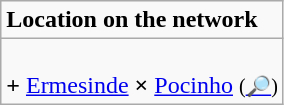<table role="presentation" class="wikitable mw-collapsible mw-collapsed floatright">
<tr>
<td><strong>Location on the network</strong></td>
</tr>
<tr>
<td><br><span><strong>+</strong> <a href='#'>Ermesinde</a></span> <span><strong>×</strong> <a href='#'>Pocinho</a></span> <small>(<a href='#'>🔎</a>)</small></td>
</tr>
</table>
